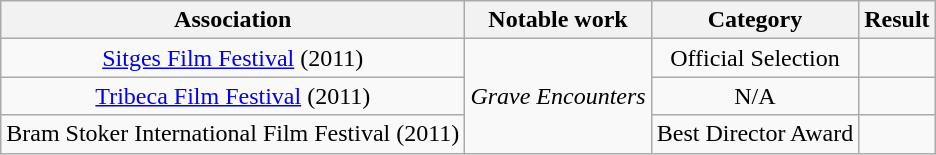<table class=wikitable style="font-size:100%; text-align:center; margin 10px;">
<tr>
<th>Association</th>
<th>Notable work</th>
<th>Category</th>
<th>Result</th>
</tr>
<tr>
<td><a href='#'>Sitges Film Festival</a> (2011)</td>
<td rowspan=3><em>Grave Encounters</em></td>
<td>Official Selection</td>
<td></td>
</tr>
<tr>
<td><a href='#'>Tribeca Film Festival</a> (2011)</td>
<td>N/A</td>
<td></td>
</tr>
<tr>
<td>Bram Stoker International Film Festival (2011)</td>
<td>Best Director Award</td>
<td></td>
</tr>
</table>
